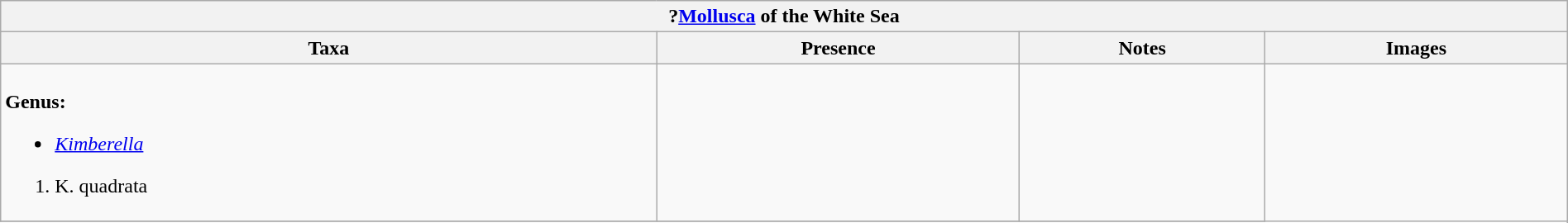<table class="wikitable" align="center" width="100%">
<tr>
<th colspan="5" align="center"><strong>?<a href='#'>Mollusca</a> of the White Sea</strong></th>
</tr>
<tr>
<th>Taxa</th>
<th>Presence</th>
<th>Notes</th>
<th>Images</th>
</tr>
<tr>
<td><br><strong>Genus:</strong><ul><li><em><a href='#'>Kimberella</a></em></li></ul><ol><li>K. quadrata</li></ol></td>
<td></td>
<td></td>
<td rowspan="99"><br><br></td>
</tr>
<tr>
</tr>
</table>
